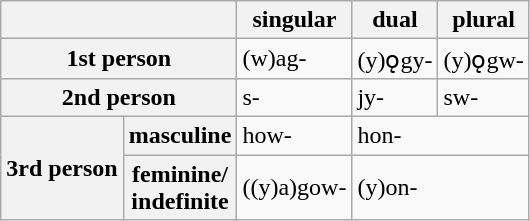<table class="wikitable">
<tr>
<th colspan="2"></th>
<th>singular</th>
<th>dual</th>
<th>plural</th>
</tr>
<tr>
<th colspan="2">1st person</th>
<td>(w)ag-</td>
<td>(y)ǫgy-</td>
<td>(y)ǫgw-</td>
</tr>
<tr>
<th colspan="2">2nd person</th>
<td>s-</td>
<td>jy-</td>
<td>sw-</td>
</tr>
<tr>
<th rowspan="2">3rd person</th>
<th>masculine</th>
<td>how-</td>
<td colspan="2">hon-</td>
</tr>
<tr>
<th>feminine/<br>indefinite</th>
<td>((y)a)gow-</td>
<td colspan="2">(y)on-</td>
</tr>
</table>
